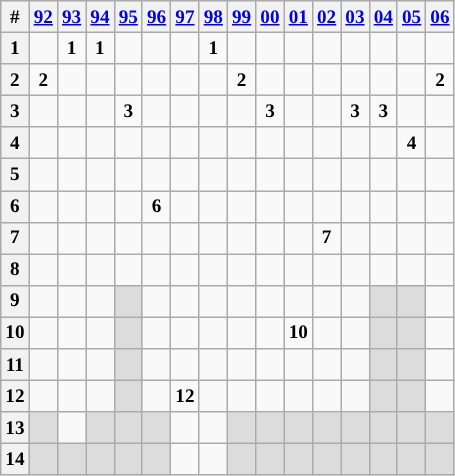<table class="wikitable" style="text-align: center; font-size:80%">
<tr>
<th>#</th>
<th><strong><a href='#'>92</a></strong></th>
<th><strong><a href='#'>93</a></strong></th>
<th><strong><a href='#'>94</a></strong></th>
<th><strong><a href='#'>95</a></strong></th>
<th><strong><a href='#'>96</a></strong></th>
<th><strong><a href='#'>97</a></strong></th>
<th><strong><a href='#'>98</a></strong></th>
<th><strong><a href='#'>99</a></strong></th>
<th><strong><a href='#'>00</a></strong></th>
<th><strong><a href='#'>01</a></strong></th>
<th><strong><a href='#'>02</a></strong></th>
<th><strong><a href='#'>03</a></strong></th>
<th><strong><a href='#'>04</a></strong></th>
<th><strong><a href='#'>05</a></strong></th>
<th><strong><a href='#'>06</a></strong></th>
</tr>
<tr>
<th>1</th>
<td></td>
<td><span><strong>1</strong></span></td>
<td><span><strong>1</strong></span></td>
<td></td>
<td></td>
<td></td>
<td><span><strong>1</strong></span></td>
<td></td>
<td></td>
<td></td>
<td></td>
<td></td>
<td></td>
<td></td>
<td></td>
</tr>
<tr>
<th>2</th>
<td><span><strong>2</strong></span></td>
<td></td>
<td></td>
<td></td>
<td></td>
<td></td>
<td></td>
<td><span><strong>2</strong></span></td>
<td></td>
<td></td>
<td></td>
<td></td>
<td></td>
<td></td>
<td><span><strong>2</strong></span></td>
</tr>
<tr>
<th>3</th>
<td></td>
<td></td>
<td></td>
<td><span><strong>3</strong></span></td>
<td></td>
<td></td>
<td></td>
<td></td>
<td><span><strong>3</strong></span></td>
<td></td>
<td></td>
<td><span><strong>3</strong></span></td>
<td><span><strong>3</strong></span></td>
<td></td>
<td></td>
</tr>
<tr>
<th>4</th>
<td></td>
<td></td>
<td></td>
<td></td>
<td></td>
<td></td>
<td></td>
<td></td>
<td></td>
<td></td>
<td></td>
<td></td>
<td></td>
<td><span><strong>4</strong></span></td>
<td></td>
</tr>
<tr>
<th>5</th>
<td></td>
<td></td>
<td></td>
<td></td>
<td></td>
<td></td>
<td></td>
<td></td>
<td></td>
<td></td>
<td></td>
<td></td>
<td></td>
<td></td>
<td></td>
</tr>
<tr>
<th>6</th>
<td></td>
<td></td>
<td></td>
<td></td>
<td><span><strong>6</strong></span></td>
<td></td>
<td></td>
<td></td>
<td></td>
<td></td>
<td></td>
<td></td>
<td></td>
<td></td>
<td></td>
</tr>
<tr>
<th>7</th>
<td></td>
<td></td>
<td></td>
<td></td>
<td></td>
<td></td>
<td></td>
<td></td>
<td></td>
<td></td>
<td><span><strong>7</strong></span></td>
<td></td>
<td></td>
<td></td>
<td></td>
</tr>
<tr>
<th>8</th>
<td></td>
<td></td>
<td></td>
<td></td>
<td></td>
<td></td>
<td></td>
<td></td>
<td></td>
<td></td>
<td></td>
<td></td>
<td></td>
<td></td>
<td></td>
</tr>
<tr>
<th>9</th>
<td></td>
<td></td>
<td></td>
<td style="background:#dcdcdc"></td>
<td></td>
<td></td>
<td></td>
<td></td>
<td></td>
<td></td>
<td></td>
<td></td>
<td style="background:#dcdcdc"></td>
<td style="background:#dcdcdc"></td>
<td></td>
</tr>
<tr>
<th>10</th>
<td></td>
<td></td>
<td></td>
<td style="background:#dcdcdc"></td>
<td></td>
<td></td>
<td></td>
<td></td>
<td></td>
<td><span><strong>10</strong></span></td>
<td></td>
<td></td>
<td style="background:#dcdcdc"></td>
<td style="background:#dcdcdc"></td>
<td></td>
</tr>
<tr>
<th>11</th>
<td></td>
<td></td>
<td></td>
<td style="background:#dcdcdc"></td>
<td></td>
<td></td>
<td></td>
<td></td>
<td></td>
<td></td>
<td></td>
<td></td>
<td style="background:#dcdcdc"></td>
<td style="background:#dcdcdc"></td>
<td></td>
</tr>
<tr>
<th>12</th>
<td></td>
<td></td>
<td></td>
<td style="background:#dcdcdc"></td>
<td></td>
<td><span><strong>12</strong></span></td>
<td></td>
<td></td>
<td></td>
<td></td>
<td></td>
<td></td>
<td style="background:#dcdcdc"></td>
<td style="background:#dcdcdc"></td>
<td></td>
</tr>
<tr>
<th>13</th>
<td style="background:#dcdcdc"></td>
<td></td>
<td style="background:#dcdcdc"></td>
<td style="background:#dcdcdc"></td>
<td style="background:#dcdcdc"></td>
<td></td>
<td></td>
<td style="background:#dcdcdc"></td>
<td style="background:#dcdcdc"></td>
<td style="background:#dcdcdc"></td>
<td style="background:#dcdcdc"></td>
<td style="background:#dcdcdc"></td>
<td style="background:#dcdcdc"></td>
<td style="background:#dcdcdc"></td>
<td style="background:#dcdcdc"></td>
</tr>
<tr>
<th>14</th>
<td style="background:#dcdcdc"></td>
<td style="background:#dcdcdc"></td>
<td style="background:#dcdcdc"></td>
<td style="background:#dcdcdc"></td>
<td style="background:#dcdcdc"></td>
<td></td>
<td></td>
<td style="background:#dcdcdc"></td>
<td style="background:#dcdcdc"></td>
<td style="background:#dcdcdc"></td>
<td style="background:#dcdcdc"></td>
<td style="background:#dcdcdc"></td>
<td style="background:#dcdcdc"></td>
<td style="background:#dcdcdc"></td>
<td style="background:#dcdcdc"></td>
</tr>
</table>
